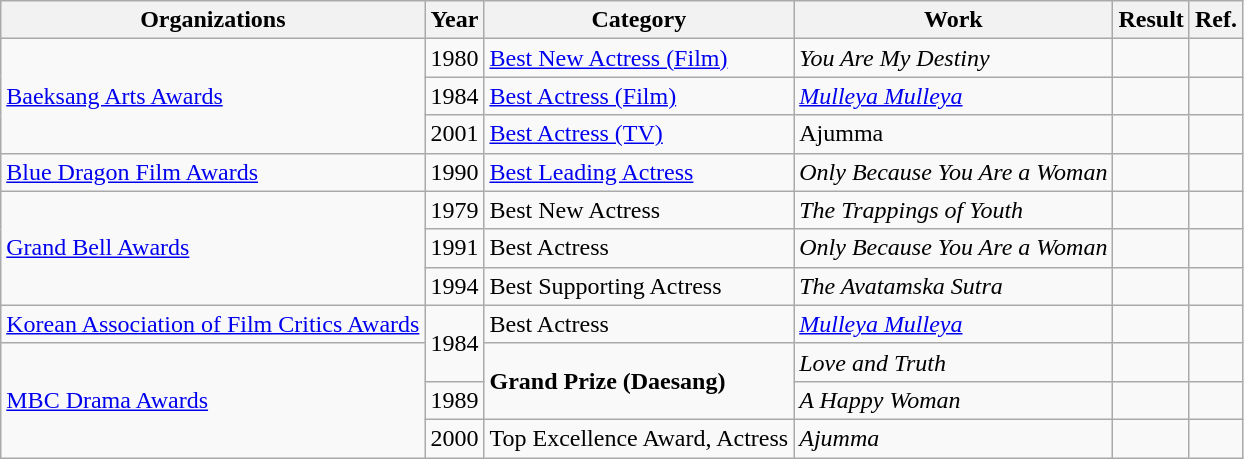<table class="wikitable">
<tr>
<th>Organizations</th>
<th>Year</th>
<th>Category</th>
<th>Work</th>
<th>Result</th>
<th>Ref.</th>
</tr>
<tr>
<td rowspan="3"><a href='#'>Baeksang Arts Awards</a></td>
<td>1980</td>
<td><a href='#'>Best New Actress (Film)</a></td>
<td><em>You Are My Destiny</em></td>
<td></td>
<td></td>
</tr>
<tr>
<td>1984</td>
<td><a href='#'>Best Actress (Film)</a></td>
<td><em><a href='#'>Mulleya Mulleya</a></em></td>
<td></td>
<td></td>
</tr>
<tr>
<td>2001</td>
<td><a href='#'>Best Actress (TV)</a></td>
<td>Ajumma</td>
<td></td>
<td></td>
</tr>
<tr>
<td><a href='#'>Blue Dragon Film Awards</a></td>
<td>1990</td>
<td><a href='#'>Best Leading Actress</a></td>
<td><em>Only Because You Are a Woman</em></td>
<td></td>
<td></td>
</tr>
<tr>
<td rowspan="3"><a href='#'>Grand Bell Awards</a></td>
<td>1979</td>
<td>Best New Actress</td>
<td><em>The Trappings of Youth</em></td>
<td></td>
<td></td>
</tr>
<tr>
<td>1991</td>
<td>Best Actress</td>
<td><em>Only Because You Are a Woman</em></td>
<td></td>
<td></td>
</tr>
<tr>
<td>1994</td>
<td>Best Supporting Actress</td>
<td><em>The Avatamska Sutra</em></td>
<td></td>
<td></td>
</tr>
<tr>
<td><a href='#'>Korean Association of Film Critics Awards</a></td>
<td rowspan="2">1984</td>
<td>Best Actress</td>
<td><em><a href='#'>Mulleya Mulleya</a></em></td>
<td></td>
<td></td>
</tr>
<tr>
<td rowspan="3"><a href='#'>MBC Drama Awards</a></td>
<td rowspan="2"><strong>Grand Prize (Daesang)</strong></td>
<td><em>Love and Truth</em></td>
<td></td>
<td></td>
</tr>
<tr>
<td>1989</td>
<td><em>A Happy Woman</em></td>
<td></td>
<td></td>
</tr>
<tr>
<td>2000</td>
<td>Top Excellence Award, Actress</td>
<td><em>Ajumma</em></td>
<td></td>
<td></td>
</tr>
</table>
